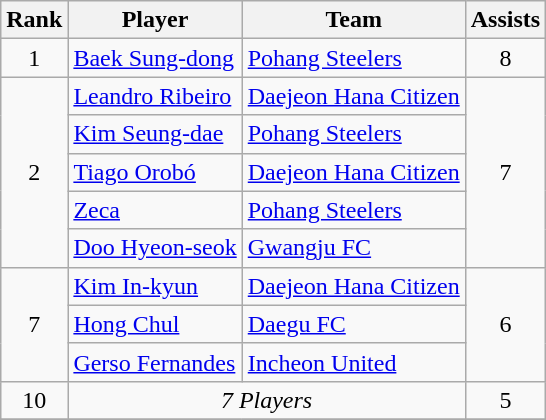<table class="wikitable">
<tr>
<th>Rank</th>
<th>Player</th>
<th>Team</th>
<th>Assists</th>
</tr>
<tr>
<td align=center>1</td>
<td> <a href='#'>Baek Sung-dong</a></td>
<td><a href='#'>Pohang Steelers</a></td>
<td align=center>8</td>
</tr>
<tr>
<td align=center rowspan=5>2</td>
<td> <a href='#'>Leandro Ribeiro</a></td>
<td><a href='#'>Daejeon Hana Citizen</a></td>
<td align=center rowspan=5>7</td>
</tr>
<tr>
<td> <a href='#'>Kim Seung-dae</a></td>
<td><a href='#'>Pohang Steelers</a></td>
</tr>
<tr>
<td> <a href='#'>Tiago Orobó</a></td>
<td><a href='#'>Daejeon Hana Citizen</a></td>
</tr>
<tr>
<td> <a href='#'>Zeca</a></td>
<td><a href='#'>Pohang Steelers</a></td>
</tr>
<tr>
<td> <a href='#'>Doo Hyeon-seok</a></td>
<td><a href='#'>Gwangju FC</a></td>
</tr>
<tr>
<td align=center rowspan=3>7</td>
<td> <a href='#'>Kim In-kyun</a></td>
<td><a href='#'>Daejeon Hana Citizen</a></td>
<td align=center rowspan=3>6</td>
</tr>
<tr>
<td> <a href='#'>Hong Chul</a></td>
<td><a href='#'>Daegu FC</a></td>
</tr>
<tr>
<td> <a href='#'>Gerso Fernandes</a></td>
<td><a href='#'>Incheon United</a></td>
</tr>
<tr>
<td align=center>10</td>
<td colspan=2 align=center><em>7 Players</em></td>
<td align=center>5</td>
</tr>
<tr>
</tr>
</table>
